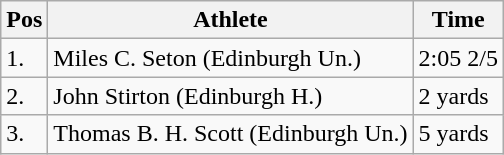<table class="wikitable">
<tr>
<th>Pos</th>
<th>Athlete</th>
<th>Time</th>
</tr>
<tr>
<td>1.</td>
<td>Miles C. Seton (Edinburgh Un.)</td>
<td>2:05 2/5</td>
</tr>
<tr>
<td>2.</td>
<td>John Stirton (Edinburgh H.)</td>
<td>2 yards</td>
</tr>
<tr>
<td>3.</td>
<td>Thomas B. H. Scott (Edinburgh Un.)</td>
<td>5 yards</td>
</tr>
</table>
